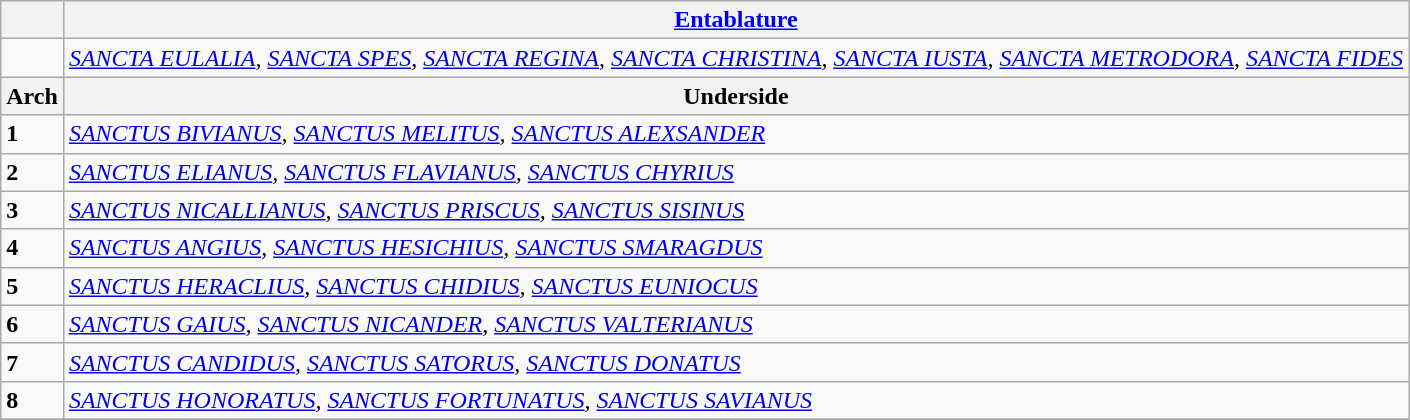<table class="wikitable">
<tr>
<th></th>
<th><a href='#'>Entablature</a></th>
</tr>
<tr>
<td></td>
<td><em><a href='#'>SANCTA EULALIA</a>, <a href='#'>SANCTA SPES</a>, <a href='#'>SANCTA REGINA</a>, <a href='#'>SANCTA CHRISTINA</a>, <a href='#'>SANCTA IUSTA</a>, <a href='#'>SANCTA METRODORA</a>, <a href='#'>SANCTA FIDES</a></em></td>
</tr>
<tr>
<th>Arch</th>
<th>Underside</th>
</tr>
<tr>
<td><strong>1</strong></td>
<td><em><a href='#'>SANCTUS BIVIANUS</a>, <a href='#'>SANCTUS MELITUS</a>, <a href='#'>SANCTUS ALEXSANDER</a></em></td>
</tr>
<tr>
<td><strong>2</strong></td>
<td><em><a href='#'>SANCTUS ELIANUS</a>, <a href='#'>SANCTUS FLAVIANUS</a>, <a href='#'>SANCTUS CHYRIUS</a></em></td>
</tr>
<tr>
<td><strong>3</strong></td>
<td><em><a href='#'>SANCTUS NICALLIANUS</a>, <a href='#'>SANCTUS PRISCUS</a>, <a href='#'>SANCTUS SISINUS</a></em></td>
</tr>
<tr>
<td><strong>4</strong></td>
<td><em><a href='#'>SANCTUS ANGIUS</a>, <a href='#'>SANCTUS HESICHIUS</a>, <a href='#'>SANCTUS SMARAGDUS</a></em></td>
</tr>
<tr>
<td><strong>5</strong></td>
<td><em><a href='#'>SANCTUS HERACLIUS</a>, <a href='#'>SANCTUS CHIDIUS</a>, <a href='#'>SANCTUS EUNIOCUS</a></em></td>
</tr>
<tr>
<td><strong>6</strong></td>
<td><em><a href='#'>SANCTUS GAIUS</a>, <a href='#'>SANCTUS NICANDER</a>, <a href='#'>SANCTUS VALTERIANUS</a></em></td>
</tr>
<tr>
<td><strong>7</strong></td>
<td><em><a href='#'>SANCTUS CANDIDUS</a>, <a href='#'>SANCTUS SATORUS</a>, <a href='#'>SANCTUS DONATUS</a></em></td>
</tr>
<tr>
<td><strong>8</strong></td>
<td><em><a href='#'>SANCTUS HONORATUS</a>, <a href='#'>SANCTUS FORTUNATUS</a>, <a href='#'>SANCTUS SAVIANUS</a></em></td>
</tr>
<tr>
</tr>
</table>
